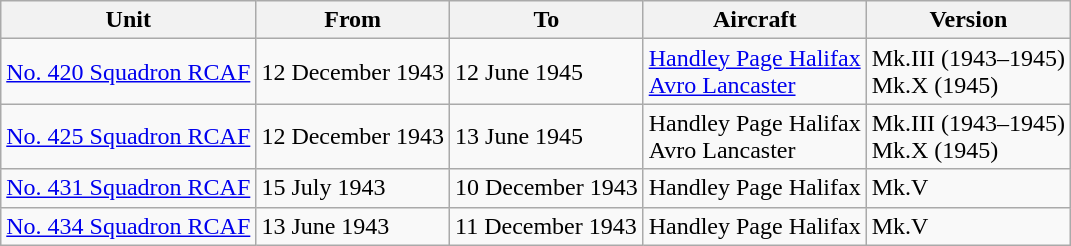<table class="wikitable">
<tr>
<th>Unit</th>
<th>From</th>
<th>To</th>
<th>Aircraft</th>
<th>Version</th>
</tr>
<tr>
<td><a href='#'>No. 420 Squadron RCAF</a></td>
<td>12 December 1943</td>
<td>12 June 1945</td>
<td><a href='#'>Handley Page Halifax</a><br> <a href='#'>Avro Lancaster</a></td>
<td>Mk.III (1943–1945)<br>Mk.X (1945)</td>
</tr>
<tr>
<td><a href='#'>No. 425 Squadron RCAF</a></td>
<td>12 December 1943</td>
<td>13 June 1945</td>
<td>Handley Page Halifax<br> Avro Lancaster</td>
<td>Mk.III (1943–1945)<br>Mk.X (1945)</td>
</tr>
<tr>
<td><a href='#'>No. 431 Squadron RCAF</a></td>
<td>15 July 1943</td>
<td>10 December 1943</td>
<td>Handley Page Halifax</td>
<td>Mk.V</td>
</tr>
<tr>
<td><a href='#'>No. 434 Squadron RCAF</a></td>
<td>13 June 1943</td>
<td>11 December 1943</td>
<td>Handley Page Halifax</td>
<td>Mk.V</td>
</tr>
</table>
